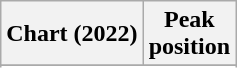<table class="wikitable sortable plainrowheaders" style="text-align:center;">
<tr>
<th scope="col">Chart (2022)</th>
<th scope="col">Peak<br>position</th>
</tr>
<tr>
</tr>
<tr>
</tr>
<tr>
</tr>
<tr>
</tr>
<tr>
</tr>
</table>
